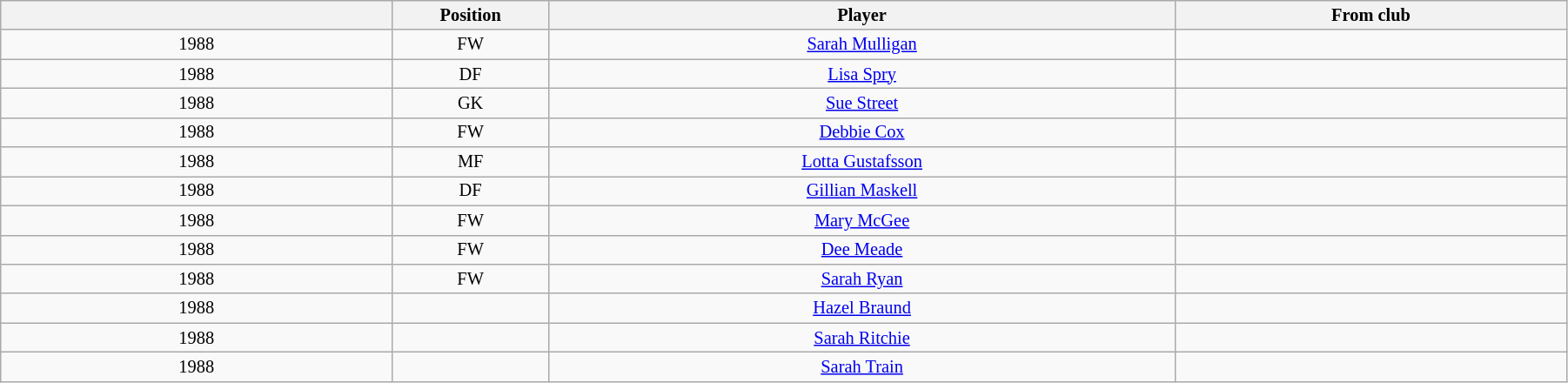<table class="wikitable sortable" style="width:95%; text-align:center; font-size:85%; text-align:center;">
<tr>
<th width="25%"></th>
<th width="10%">Position</th>
<th>Player</th>
<th width="25%">From club</th>
</tr>
<tr>
<td>1988</td>
<td>FW</td>
<td> <a href='#'>Sarah Mulligan</a></td>
<td></td>
</tr>
<tr>
<td>1988</td>
<td>DF</td>
<td> <a href='#'>Lisa Spry</a></td>
<td></td>
</tr>
<tr>
<td>1988</td>
<td>GK</td>
<td><a href='#'>Sue Street</a></td>
<td></td>
</tr>
<tr>
<td>1988</td>
<td>FW</td>
<td><a href='#'>Debbie Cox</a></td>
<td></td>
</tr>
<tr>
<td>1988</td>
<td>MF</td>
<td> <a href='#'>Lotta Gustafsson</a></td>
<td></td>
</tr>
<tr>
<td>1988</td>
<td>DF</td>
<td><a href='#'>Gillian Maskell</a></td>
<td></td>
</tr>
<tr>
<td>1988</td>
<td>FW</td>
<td><a href='#'>Mary McGee</a></td>
<td></td>
</tr>
<tr>
<td>1988</td>
<td>FW</td>
<td><a href='#'>Dee Meade</a></td>
<td></td>
</tr>
<tr>
<td>1988</td>
<td>FW</td>
<td><a href='#'>Sarah Ryan</a></td>
<td></td>
</tr>
<tr>
<td>1988</td>
<td></td>
<td><a href='#'>Hazel Braund</a></td>
<td></td>
</tr>
<tr>
<td>1988</td>
<td></td>
<td><a href='#'>Sarah Ritchie</a></td>
<td></td>
</tr>
<tr>
<td>1988</td>
<td></td>
<td><a href='#'>Sarah Train</a></td>
<td></td>
</tr>
</table>
